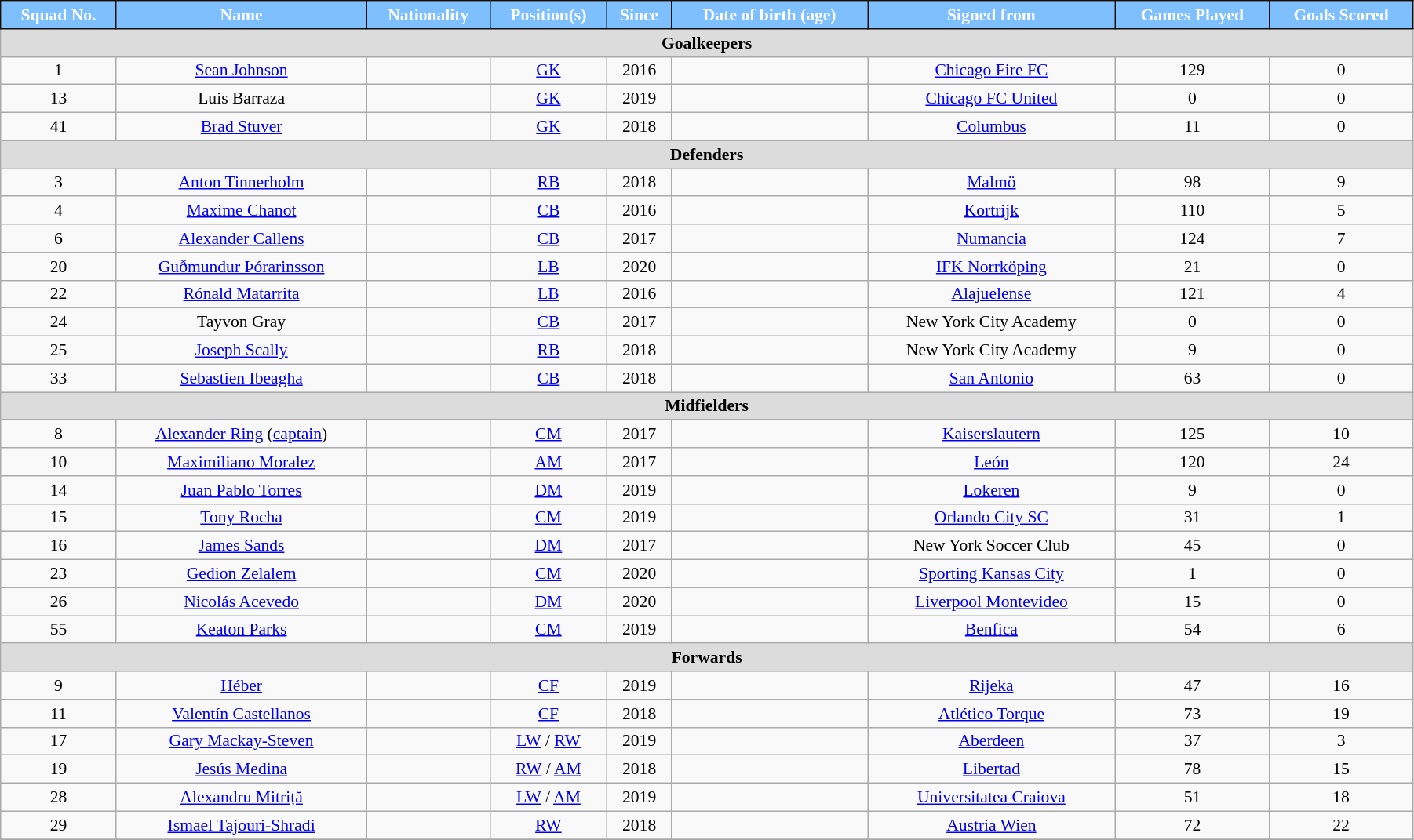<table class="wikitable" style="text-align:center; font-size:90%; width:95%;">
<tr>
<th style="background:#7EBFFF; color:#fff;  border:1px solid #0e0e0e; text-align:center;">Squad No.</th>
<th style="background:#7EBFFF; color:#fff;  border:1px solid #0e0e0e; text-align:center;">Name</th>
<th style="background:#7EBFFF; color:#fff;  border:1px solid #0e0e0e; text-align:center;">Nationality</th>
<th style="background:#7EBFFF; color:#fff;  border:1px solid #0e0e0e; text-align:center;">Position(s)</th>
<th style="background:#7EBFFF; color:#fff;  border:1px solid #0e0e0e; text-align:center;">Since</th>
<th style="background:#7EBFFF; color:#fff;  border:1px solid #0e0e0e; text-align:center;">Date of birth (age)</th>
<th style="background:#7EBFFF; color:#fff;  border:1px solid #0e0e0e; text-align:center;">Signed from</th>
<th style="background:#7EBFFF; color:#fff;  border:1px solid #0e0e0e; text-align:center;">Games Played</th>
<th style="background:#7EBFFF; color:#fff;  border:1px solid #0e0e0e; text-align:center;">Goals Scored</th>
</tr>
<tr>
<th colspan="9" style="background:#dcdcdc; text-align:center;">Goalkeepers</th>
</tr>
<tr>
<td>1</td>
<td><a href='#'>Sean Johnson</a></td>
<td></td>
<td><a href='#'>GK</a></td>
<td>2016</td>
<td></td>
<td> <a href='#'>Chicago Fire FC</a></td>
<td>129</td>
<td>0</td>
</tr>
<tr>
<td>13</td>
<td>Luis Barraza</td>
<td></td>
<td><a href='#'>GK</a></td>
<td>2019</td>
<td></td>
<td> <a href='#'>Chicago FC United</a></td>
<td>0</td>
<td>0</td>
</tr>
<tr>
<td>41</td>
<td><a href='#'>Brad Stuver</a></td>
<td></td>
<td><a href='#'>GK</a></td>
<td>2018</td>
<td></td>
<td> <a href='#'>Columbus</a></td>
<td>11</td>
<td>0</td>
</tr>
<tr>
<th colspan="9" style="background:#dcdcdc; text-align:center;">Defenders</th>
</tr>
<tr>
<td>3</td>
<td><a href='#'>Anton Tinnerholm</a></td>
<td></td>
<td><a href='#'>RB</a></td>
<td>2018</td>
<td></td>
<td> <a href='#'>Malmö</a></td>
<td>98</td>
<td>9</td>
</tr>
<tr>
<td>4</td>
<td><a href='#'>Maxime Chanot</a></td>
<td></td>
<td><a href='#'>CB</a></td>
<td>2016</td>
<td></td>
<td> <a href='#'>Kortrijk</a></td>
<td>110</td>
<td>5</td>
</tr>
<tr>
<td>6</td>
<td><a href='#'>Alexander Callens</a></td>
<td></td>
<td><a href='#'>CB</a></td>
<td>2017</td>
<td></td>
<td> <a href='#'>Numancia</a></td>
<td>124</td>
<td>7</td>
</tr>
<tr>
<td>20</td>
<td><a href='#'>Guðmundur Þórarinsson</a></td>
<td></td>
<td><a href='#'>LB</a></td>
<td>2020</td>
<td></td>
<td> <a href='#'>IFK Norrköping</a></td>
<td>21</td>
<td>0</td>
</tr>
<tr>
<td>22</td>
<td><a href='#'>Rónald Matarrita</a></td>
<td></td>
<td><a href='#'>LB</a></td>
<td>2016</td>
<td></td>
<td> <a href='#'>Alajuelense</a></td>
<td>121</td>
<td>4</td>
</tr>
<tr>
<td>24</td>
<td>Tayvon Gray</td>
<td></td>
<td><a href='#'>CB</a></td>
<td>2017</td>
<td></td>
<td> New York City Academy</td>
<td>0</td>
<td>0</td>
</tr>
<tr>
<td>25</td>
<td><a href='#'>Joseph Scally</a></td>
<td></td>
<td><a href='#'>RB</a></td>
<td>2018</td>
<td></td>
<td> New York City Academy</td>
<td>9</td>
<td>0</td>
</tr>
<tr>
<td>33</td>
<td><a href='#'>Sebastien Ibeagha</a></td>
<td></td>
<td><a href='#'>CB</a></td>
<td>2018</td>
<td></td>
<td> <a href='#'>San Antonio</a></td>
<td>63</td>
<td>0</td>
</tr>
<tr>
<th colspan="10" style="background:#dcdcdc; text-align:center;">Midfielders</th>
</tr>
<tr>
<td>8</td>
<td><a href='#'>Alexander Ring</a> (<a href='#'>captain</a>)</td>
<td></td>
<td><a href='#'>CM</a></td>
<td>2017</td>
<td></td>
<td> <a href='#'>Kaiserslautern</a></td>
<td>125</td>
<td>10</td>
</tr>
<tr>
<td>10</td>
<td><a href='#'>Maximiliano Moralez</a></td>
<td></td>
<td><a href='#'>AM</a></td>
<td>2017</td>
<td></td>
<td> <a href='#'>León</a></td>
<td>120</td>
<td>24</td>
</tr>
<tr>
<td>14</td>
<td><a href='#'>Juan Pablo Torres</a></td>
<td></td>
<td><a href='#'>DM</a></td>
<td>2019</td>
<td></td>
<td> <a href='#'>Lokeren</a></td>
<td>9</td>
<td>0</td>
</tr>
<tr>
<td>15</td>
<td><a href='#'>Tony Rocha</a></td>
<td></td>
<td><a href='#'>CM</a></td>
<td>2019</td>
<td></td>
<td> <a href='#'>Orlando City SC</a></td>
<td>31</td>
<td>1</td>
</tr>
<tr>
<td>16</td>
<td><a href='#'>James Sands</a></td>
<td></td>
<td><a href='#'>DM</a></td>
<td>2017</td>
<td></td>
<td> New York Soccer Club</td>
<td>45</td>
<td>0</td>
</tr>
<tr>
<td>23</td>
<td><a href='#'>Gedion Zelalem</a></td>
<td></td>
<td><a href='#'>CM</a></td>
<td>2020</td>
<td></td>
<td> <a href='#'>Sporting Kansas City</a></td>
<td>1</td>
<td>0</td>
</tr>
<tr>
<td>26</td>
<td><a href='#'>Nicolás Acevedo</a></td>
<td></td>
<td><a href='#'>DM</a></td>
<td>2020</td>
<td></td>
<td> <a href='#'>Liverpool Montevideo</a></td>
<td>15</td>
<td>0</td>
</tr>
<tr>
<td>55</td>
<td><a href='#'>Keaton Parks</a></td>
<td></td>
<td><a href='#'>CM</a></td>
<td>2019</td>
<td></td>
<td> <a href='#'>Benfica</a></td>
<td>54</td>
<td>6</td>
</tr>
<tr>
<th colspan="10" style="background:#dcdcdc; text-align:center;">Forwards</th>
</tr>
<tr>
<td>9</td>
<td><a href='#'>Héber</a></td>
<td></td>
<td><a href='#'>CF</a></td>
<td>2019</td>
<td></td>
<td> <a href='#'>Rijeka</a></td>
<td>47</td>
<td>16</td>
</tr>
<tr>
<td>11</td>
<td><a href='#'>Valentín Castellanos</a></td>
<td></td>
<td><a href='#'>CF</a></td>
<td>2018</td>
<td></td>
<td> <a href='#'>Atlético Torque</a></td>
<td>73</td>
<td>19</td>
</tr>
<tr>
<td>17</td>
<td><a href='#'>Gary Mackay-Steven</a></td>
<td></td>
<td><a href='#'>LW</a> / <a href='#'>RW</a></td>
<td>2019</td>
<td></td>
<td> <a href='#'>Aberdeen</a></td>
<td>37</td>
<td>3</td>
</tr>
<tr>
<td>19</td>
<td><a href='#'>Jesús Medina</a></td>
<td></td>
<td><a href='#'>RW</a> / <a href='#'>AM</a></td>
<td>2018</td>
<td></td>
<td> <a href='#'>Libertad</a></td>
<td>78</td>
<td>15</td>
</tr>
<tr>
<td>28</td>
<td><a href='#'>Alexandru Mitriță</a></td>
<td></td>
<td><a href='#'>LW</a> / <a href='#'>AM</a></td>
<td>2019</td>
<td></td>
<td> <a href='#'>Universitatea Craiova</a></td>
<td>51</td>
<td>18</td>
</tr>
<tr>
<td>29</td>
<td><a href='#'>Ismael Tajouri-Shradi</a></td>
<td></td>
<td><a href='#'>RW</a></td>
<td>2018</td>
<td></td>
<td> <a href='#'>Austria Wien</a></td>
<td>72</td>
<td>22</td>
</tr>
<tr>
</tr>
</table>
